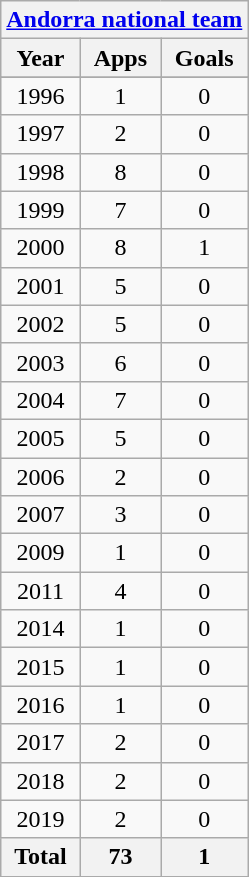<table class="wikitable" style="text-align:center">
<tr>
<th colspan=3><a href='#'>Andorra national team</a></th>
</tr>
<tr>
<th>Year</th>
<th>Apps</th>
<th>Goals</th>
</tr>
<tr>
</tr>
<tr>
<td>1996</td>
<td>1</td>
<td>0</td>
</tr>
<tr>
<td>1997</td>
<td>2</td>
<td>0</td>
</tr>
<tr>
<td>1998</td>
<td>8</td>
<td>0</td>
</tr>
<tr>
<td>1999</td>
<td>7</td>
<td>0</td>
</tr>
<tr>
<td>2000</td>
<td>8</td>
<td>1</td>
</tr>
<tr>
<td>2001</td>
<td>5</td>
<td>0</td>
</tr>
<tr>
<td>2002</td>
<td>5</td>
<td>0</td>
</tr>
<tr>
<td>2003</td>
<td>6</td>
<td>0</td>
</tr>
<tr>
<td>2004</td>
<td>7</td>
<td>0</td>
</tr>
<tr>
<td>2005</td>
<td>5</td>
<td>0</td>
</tr>
<tr>
<td>2006</td>
<td>2</td>
<td>0</td>
</tr>
<tr>
<td>2007</td>
<td>3</td>
<td>0</td>
</tr>
<tr>
<td>2009</td>
<td>1</td>
<td>0</td>
</tr>
<tr>
<td>2011</td>
<td>4</td>
<td>0</td>
</tr>
<tr>
<td>2014</td>
<td>1</td>
<td>0</td>
</tr>
<tr>
<td>2015</td>
<td>1</td>
<td>0</td>
</tr>
<tr>
<td>2016</td>
<td>1</td>
<td>0</td>
</tr>
<tr>
<td>2017</td>
<td>2</td>
<td>0</td>
</tr>
<tr>
<td>2018</td>
<td>2</td>
<td>0</td>
</tr>
<tr>
<td>2019</td>
<td>2</td>
<td>0</td>
</tr>
<tr>
<th>Total</th>
<th>73</th>
<th>1</th>
</tr>
</table>
